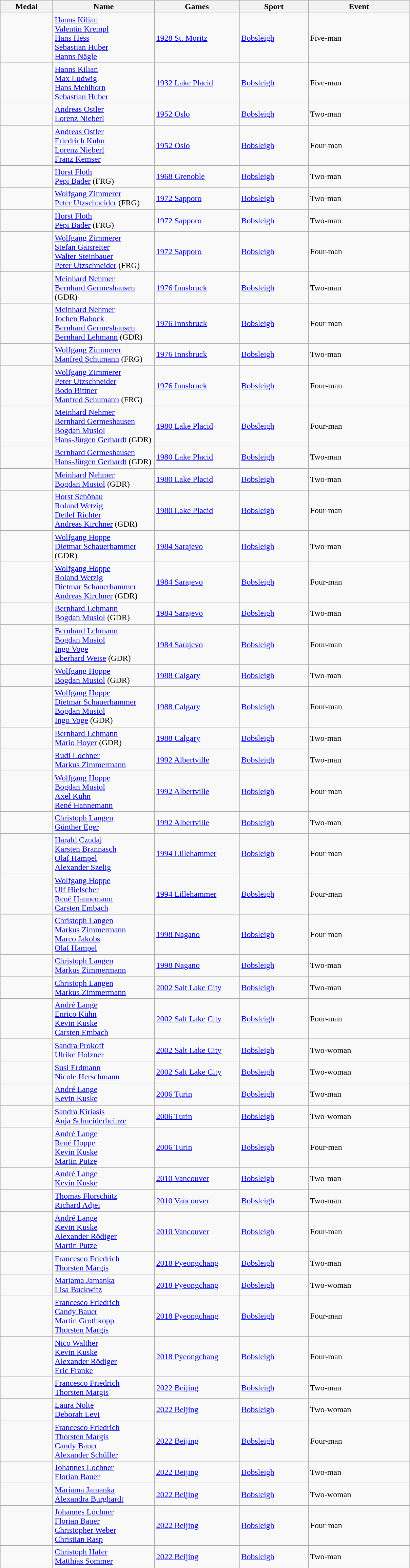<table class="wikitable sortable">
<tr>
<th style="width:6em">Medal</th>
<th style="width:12em">Name</th>
<th style="width:10em">Games</th>
<th style="width:8em">Sport</th>
<th style="width:12em">Event</th>
</tr>
<tr>
<td></td>
<td><a href='#'>Hanns Kilian</a><br><a href='#'>Valentin Krempl</a><br><a href='#'>Hans Hess</a><br><a href='#'>Sebastian Huber</a><br><a href='#'>Hanns Nägle</a></td>
<td> <a href='#'>1928 St. Moritz</a></td>
<td> <a href='#'>Bobsleigh</a></td>
<td>Five-man</td>
</tr>
<tr>
<td></td>
<td><a href='#'>Hanns Kilian</a><br><a href='#'>Max Ludwig</a><br><a href='#'>Hans Mehlhorn</a><br><a href='#'>Sebastian Huber</a></td>
<td> <a href='#'>1932 Lake Placid</a></td>
<td> <a href='#'>Bobsleigh</a></td>
<td>Five-man</td>
</tr>
<tr>
<td></td>
<td><a href='#'>Andreas Ostler</a><br><a href='#'>Lorenz Nieberl</a></td>
<td> <a href='#'>1952 Oslo</a></td>
<td> <a href='#'>Bobsleigh</a></td>
<td>Two-man</td>
</tr>
<tr>
<td></td>
<td><a href='#'>Andreas Ostler</a><br><a href='#'>Friedrich Kuhn</a><br><a href='#'>Lorenz Nieberl</a><br><a href='#'>Franz Kemser</a></td>
<td> <a href='#'>1952 Oslo</a></td>
<td> <a href='#'>Bobsleigh</a></td>
<td>Four-man</td>
</tr>
<tr>
<td></td>
<td><a href='#'>Horst Floth</a><br><a href='#'>Pepi Bader</a> (FRG)</td>
<td> <a href='#'>1968 Grenoble</a></td>
<td> <a href='#'>Bobsleigh</a></td>
<td>Two-man</td>
</tr>
<tr>
<td></td>
<td><a href='#'>Wolfgang Zimmerer</a><br><a href='#'>Peter Utzschneider</a> (FRG)</td>
<td> <a href='#'>1972 Sapporo</a></td>
<td> <a href='#'>Bobsleigh</a></td>
<td>Two-man</td>
</tr>
<tr>
<td></td>
<td><a href='#'>Horst Floth</a><br><a href='#'>Pepi Bader</a> (FRG)</td>
<td> <a href='#'>1972 Sapporo</a></td>
<td> <a href='#'>Bobsleigh</a></td>
<td>Two-man</td>
</tr>
<tr>
<td></td>
<td><a href='#'>Wolfgang Zimmerer</a><br><a href='#'>Stefan Gaisreiter</a><br><a href='#'>Walter Steinbauer</a><br><a href='#'>Peter Utzschneider</a> (FRG)</td>
<td> <a href='#'>1972 Sapporo</a></td>
<td> <a href='#'>Bobsleigh</a></td>
<td>Four-man</td>
</tr>
<tr>
<td></td>
<td><a href='#'>Meinhard Nehmer</a><br><a href='#'>Bernhard Germeshausen</a> (GDR)</td>
<td> <a href='#'>1976 Innsbruck</a></td>
<td> <a href='#'>Bobsleigh</a></td>
<td>Two-man</td>
</tr>
<tr>
<td></td>
<td><a href='#'>Meinhard Nehmer</a><br><a href='#'>Jochen Babock</a><br><a href='#'>Bernhard Germeshausen</a><br><a href='#'>Bernhard Lehmann</a> (GDR)</td>
<td> <a href='#'>1976 Innsbruck</a></td>
<td> <a href='#'>Bobsleigh</a></td>
<td>Four-man</td>
</tr>
<tr>
<td></td>
<td><a href='#'>Wolfgang Zimmerer</a><br><a href='#'>Manfred Schumann</a> (FRG)</td>
<td> <a href='#'>1976 Innsbruck</a></td>
<td> <a href='#'>Bobsleigh</a></td>
<td>Two-man</td>
</tr>
<tr>
<td></td>
<td><a href='#'>Wolfgang Zimmerer</a><br><a href='#'>Peter Utzschneider</a><br><a href='#'>Bodo Bittner</a><br><a href='#'>Manfred Schumann</a>  (FRG)</td>
<td> <a href='#'>1976 Innsbruck</a></td>
<td> <a href='#'>Bobsleigh</a></td>
<td>Four-man</td>
</tr>
<tr>
<td></td>
<td><a href='#'>Meinhard Nehmer</a><br><a href='#'>Bernhard Germeshausen</a><br><a href='#'>Bogdan Musiol</a><br><a href='#'>Hans-Jürgen Gerhardt</a> (GDR)</td>
<td> <a href='#'>1980 Lake Placid</a></td>
<td> <a href='#'>Bobsleigh</a></td>
<td>Four-man</td>
</tr>
<tr>
<td></td>
<td><a href='#'>Bernhard Germeshausen</a><br><a href='#'>Hans-Jürgen Gerhardt</a> (GDR)</td>
<td> <a href='#'>1980 Lake Placid</a></td>
<td> <a href='#'>Bobsleigh</a></td>
<td>Two-man</td>
</tr>
<tr>
<td></td>
<td><a href='#'>Meinhard Nehmer</a><br><a href='#'>Bogdan Musiol</a> (GDR)</td>
<td> <a href='#'>1980 Lake Placid</a></td>
<td> <a href='#'>Bobsleigh</a></td>
<td>Two-man</td>
</tr>
<tr>
<td></td>
<td><a href='#'>Horst Schönau</a><br><a href='#'>Roland Wetzig</a><br><a href='#'>Detlef Richter</a><br><a href='#'>Andreas Kirchner</a> (GDR)</td>
<td> <a href='#'>1980 Lake Placid</a></td>
<td> <a href='#'>Bobsleigh</a></td>
<td>Four-man</td>
</tr>
<tr>
<td></td>
<td><a href='#'>Wolfgang Hoppe</a><br><a href='#'>Dietmar Schauerhammer</a> (GDR)</td>
<td> <a href='#'>1984 Sarajevo</a></td>
<td> <a href='#'>Bobsleigh</a></td>
<td>Two-man</td>
</tr>
<tr>
<td></td>
<td><a href='#'>Wolfgang Hoppe</a><br><a href='#'>Roland Wetzig</a><br><a href='#'>Dietmar Schauerhammer</a><br><a href='#'>Andreas Kirchner</a> (GDR)</td>
<td> <a href='#'>1984 Sarajevo</a></td>
<td> <a href='#'>Bobsleigh</a></td>
<td>Four-man</td>
</tr>
<tr>
<td></td>
<td><a href='#'>Bernhard Lehmann</a><br><a href='#'>Bogdan Musiol</a> (GDR)</td>
<td> <a href='#'>1984 Sarajevo</a></td>
<td> <a href='#'>Bobsleigh</a></td>
<td>Two-man</td>
</tr>
<tr>
<td></td>
<td><a href='#'>Bernhard Lehmann</a><br><a href='#'>Bogdan Musiol</a><br><a href='#'>Ingo Voge</a><br><a href='#'>Eberhard Weise</a> (GDR)</td>
<td> <a href='#'>1984 Sarajevo</a></td>
<td> <a href='#'>Bobsleigh</a></td>
<td>Four-man</td>
</tr>
<tr>
<td></td>
<td><a href='#'>Wolfgang Hoppe</a><br><a href='#'>Bogdan Musiol</a> (GDR)</td>
<td> <a href='#'>1988 Calgary</a></td>
<td> <a href='#'>Bobsleigh</a></td>
<td>Two-man</td>
</tr>
<tr>
<td></td>
<td><a href='#'>Wolfgang Hoppe</a><br><a href='#'>Dietmar Schauerhammer</a><br><a href='#'>Bogdan Musiol</a><br><a href='#'>Ingo Voge</a> (GDR)</td>
<td> <a href='#'>1988 Calgary</a></td>
<td> <a href='#'>Bobsleigh</a></td>
<td>Four-man</td>
</tr>
<tr>
<td></td>
<td><a href='#'>Bernhard Lehmann</a><br><a href='#'>Mario Hoyer</a> (GDR)</td>
<td> <a href='#'>1988 Calgary</a></td>
<td> <a href='#'>Bobsleigh</a></td>
<td>Two-man</td>
</tr>
<tr>
<td></td>
<td><a href='#'>Rudi Lochner</a><br><a href='#'>Markus Zimmermann</a></td>
<td> <a href='#'>1992 Albertville</a></td>
<td> <a href='#'>Bobsleigh</a></td>
<td>Two-man</td>
</tr>
<tr>
<td></td>
<td><a href='#'>Wolfgang Hoppe</a><br><a href='#'>Bogdan Musiol</a><br><a href='#'>Axel Kühn</a><br><a href='#'>René Hannemann</a></td>
<td> <a href='#'>1992 Albertville</a></td>
<td> <a href='#'>Bobsleigh</a></td>
<td>Four-man</td>
</tr>
<tr>
<td></td>
<td><a href='#'>Christoph Langen</a><br><a href='#'>Günther Eger</a></td>
<td> <a href='#'>1992 Albertville</a></td>
<td> <a href='#'>Bobsleigh</a></td>
<td>Two-man</td>
</tr>
<tr>
<td></td>
<td><a href='#'>Harald Czudaj</a><br><a href='#'>Karsten Brannasch</a><br><a href='#'>Olaf Hampel</a><br><a href='#'>Alexander Szelig</a></td>
<td> <a href='#'>1994 Lillehammer</a></td>
<td> <a href='#'>Bobsleigh</a></td>
<td>Four-man</td>
</tr>
<tr>
<td></td>
<td><a href='#'>Wolfgang Hoppe</a><br><a href='#'>Ulf Hielscher</a><br><a href='#'>René Hannemann</a><br><a href='#'>Carsten Embach</a></td>
<td> <a href='#'>1994 Lillehammer</a></td>
<td> <a href='#'>Bobsleigh</a></td>
<td>Four-man</td>
</tr>
<tr>
<td></td>
<td><a href='#'>Christoph Langen</a><br><a href='#'>Markus Zimmermann</a><br><a href='#'>Marco Jakobs</a><br><a href='#'>Olaf Hampel</a></td>
<td> <a href='#'>1998 Nagano</a></td>
<td> <a href='#'>Bobsleigh</a></td>
<td>Four-man</td>
</tr>
<tr>
<td></td>
<td><a href='#'>Christoph Langen</a><br><a href='#'>Markus Zimmermann</a></td>
<td> <a href='#'>1998 Nagano</a></td>
<td> <a href='#'>Bobsleigh</a></td>
<td>Two-man</td>
</tr>
<tr>
<td></td>
<td><a href='#'>Christoph Langen</a><br><a href='#'>Markus Zimmermann</a></td>
<td> <a href='#'>2002 Salt Lake City</a></td>
<td> <a href='#'>Bobsleigh</a></td>
<td>Two-man</td>
</tr>
<tr>
<td></td>
<td><a href='#'>André Lange</a><br><a href='#'>Enrico Kühn</a><br><a href='#'>Kevin Kuske</a><br><a href='#'>Carsten Embach</a></td>
<td> <a href='#'>2002 Salt Lake City</a></td>
<td> <a href='#'>Bobsleigh</a></td>
<td>Four-man</td>
</tr>
<tr>
<td></td>
<td><a href='#'>Sandra Prokoff</a><br><a href='#'>Ulrike Holzner</a></td>
<td> <a href='#'>2002 Salt Lake City</a></td>
<td> <a href='#'>Bobsleigh</a></td>
<td>Two-woman</td>
</tr>
<tr>
<td></td>
<td><a href='#'>Susi Erdmann</a><br><a href='#'>Nicole Herschmann</a></td>
<td> <a href='#'>2002 Salt Lake City</a></td>
<td> <a href='#'>Bobsleigh</a></td>
<td>Two-woman</td>
</tr>
<tr>
<td></td>
<td><a href='#'>André Lange</a><br><a href='#'>Kevin Kuske</a></td>
<td> <a href='#'>2006 Turin</a></td>
<td> <a href='#'>Bobsleigh</a></td>
<td>Two-man</td>
</tr>
<tr>
<td></td>
<td><a href='#'>Sandra Kiriasis</a><br><a href='#'>Anja Schneiderheinze</a></td>
<td> <a href='#'>2006 Turin</a></td>
<td> <a href='#'>Bobsleigh</a></td>
<td>Two-woman</td>
</tr>
<tr>
<td></td>
<td><a href='#'>André Lange</a><br><a href='#'>René Hoppe</a><br><a href='#'>Kevin Kuske</a><br><a href='#'>Martin Putze</a></td>
<td> <a href='#'>2006 Turin</a></td>
<td> <a href='#'>Bobsleigh</a></td>
<td>Four-man</td>
</tr>
<tr>
<td></td>
<td><a href='#'>André Lange</a><br><a href='#'>Kevin Kuske</a></td>
<td> <a href='#'>2010 Vancouver</a></td>
<td> <a href='#'>Bobsleigh</a></td>
<td>Two-man</td>
</tr>
<tr>
<td></td>
<td><a href='#'>Thomas Florschütz</a><br><a href='#'>Richard Adjei</a></td>
<td> <a href='#'>2010 Vancouver</a></td>
<td> <a href='#'>Bobsleigh</a></td>
<td>Two-man</td>
</tr>
<tr>
<td></td>
<td><a href='#'>André Lange</a><br><a href='#'>Kevin Kuske</a><br><a href='#'>Alexander Rödiger</a><br><a href='#'>Martin Putze</a></td>
<td> <a href='#'>2010 Vancouver</a></td>
<td> <a href='#'>Bobsleigh</a></td>
<td>Four-man</td>
</tr>
<tr>
<td></td>
<td><a href='#'>Francesco Friedrich</a><br><a href='#'>Thorsten Margis</a></td>
<td> <a href='#'>2018 Pyeongchang</a></td>
<td> <a href='#'>Bobsleigh</a></td>
<td>Two-man</td>
</tr>
<tr>
<td></td>
<td><a href='#'>Mariama Jamanka</a><br><a href='#'>Lisa Buckwitz</a></td>
<td> <a href='#'>2018 Pyeongchang</a></td>
<td> <a href='#'>Bobsleigh</a></td>
<td>Two-woman</td>
</tr>
<tr>
<td></td>
<td><a href='#'>Francesco Friedrich</a><br><a href='#'>Candy Bauer</a><br><a href='#'>Martin Grothkopp</a><br><a href='#'>Thorsten Margis</a></td>
<td> <a href='#'>2018 Pyeongchang</a></td>
<td> <a href='#'>Bobsleigh</a></td>
<td>Four-man</td>
</tr>
<tr>
<td></td>
<td><a href='#'>Nico Walther</a><br><a href='#'>Kevin Kuske</a><br><a href='#'>Alexander Rödiger</a><br><a href='#'>Eric Franke</a></td>
<td> <a href='#'>2018 Pyeongchang</a></td>
<td> <a href='#'>Bobsleigh</a></td>
<td>Four-man</td>
</tr>
<tr>
<td></td>
<td><a href='#'>Francesco Friedrich</a><br><a href='#'>Thorsten Margis</a></td>
<td> <a href='#'>2022 Beijing</a></td>
<td> <a href='#'>Bobsleigh</a></td>
<td>Two-man</td>
</tr>
<tr>
<td></td>
<td><a href='#'>Laura Nolte</a><br><a href='#'>Deborah Levi</a></td>
<td> <a href='#'>2022 Beijing</a></td>
<td> <a href='#'>Bobsleigh</a></td>
<td>Two-woman</td>
</tr>
<tr>
<td></td>
<td><a href='#'>Francesco Friedrich</a><br><a href='#'>Thorsten Margis</a><br><a href='#'>Candy Bauer</a><br><a href='#'>Alexander Schüller</a></td>
<td> <a href='#'>2022 Beijing</a></td>
<td> <a href='#'>Bobsleigh</a></td>
<td>Four-man</td>
</tr>
<tr>
<td></td>
<td><a href='#'>Johannes Lochner</a><br><a href='#'>Florian Bauer</a></td>
<td> <a href='#'>2022 Beijing</a></td>
<td> <a href='#'>Bobsleigh</a></td>
<td>Two-man</td>
</tr>
<tr>
<td></td>
<td><a href='#'>Mariama Jamanka</a><br><a href='#'>Alexandra Burghardt</a></td>
<td> <a href='#'>2022 Beijing</a></td>
<td> <a href='#'>Bobsleigh</a></td>
<td>Two-woman</td>
</tr>
<tr>
<td></td>
<td><a href='#'>Johannes Lochner</a><br><a href='#'>Florian Bauer</a><br><a href='#'>Christopher Weber</a><br><a href='#'>Christian Rasp</a></td>
<td> <a href='#'>2022 Beijing</a></td>
<td> <a href='#'>Bobsleigh</a></td>
<td>Four-man</td>
</tr>
<tr>
<td></td>
<td><a href='#'>Christoph Hafer</a><br><a href='#'>Matthias Sommer</a></td>
<td> <a href='#'>2022 Beijing</a></td>
<td> <a href='#'>Bobsleigh</a></td>
<td>Two-man</td>
</tr>
</table>
